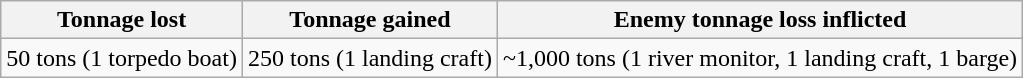<table class="wikitable">
<tr>
<th>Tonnage lost</th>
<th>Tonnage gained</th>
<th>Enemy tonnage loss inflicted</th>
</tr>
<tr>
<td>50 tons (1 torpedo boat)</td>
<td>250 tons (1 landing craft)</td>
<td>~1,000 tons (1 river monitor, 1 landing craft, 1 barge)</td>
</tr>
</table>
